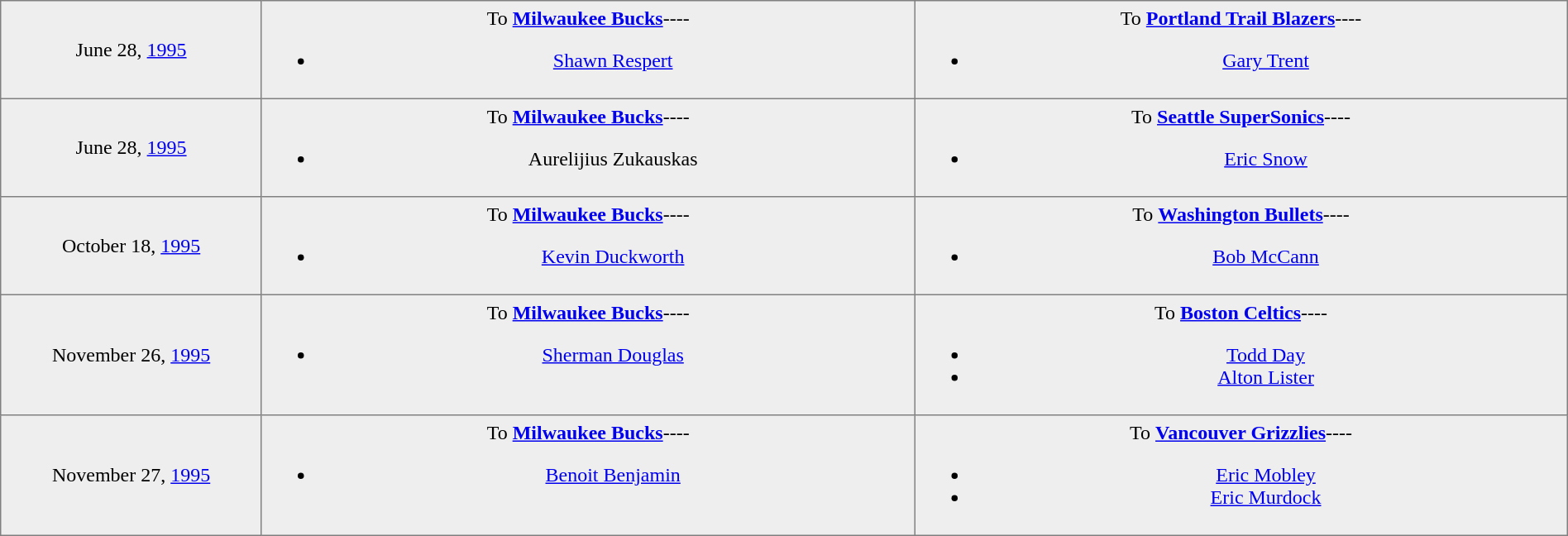<table border="1" style="border-collapse:collapse; text-align:center; width:100%;"  cellpadding="5">
<tr style="background:#eee;">
<td style="width:12%">June 28, <a href='#'>1995</a></td>
<td style="width:30%; vertical-align:top;">To <strong><a href='#'>Milwaukee Bucks</a></strong>----<br><ul><li><a href='#'>Shawn Respert</a></li></ul></td>
<td style="width:30%; vertical-align:top;">To <strong><a href='#'>Portland Trail Blazers</a></strong>----<br><ul><li><a href='#'>Gary Trent</a></li></ul></td>
</tr>
<tr style="background:#eee;">
<td style="width:12%">June 28, <a href='#'>1995</a></td>
<td style="width:30%; vertical-align:top;">To <strong><a href='#'>Milwaukee Bucks</a></strong>----<br><ul><li>Aurelijius Zukauskas</li></ul></td>
<td style="width:30%; vertical-align:top;">To <strong><a href='#'>Seattle SuperSonics</a></strong>----<br><ul><li><a href='#'>Eric Snow</a></li></ul></td>
</tr>
<tr style="background:#eee;">
<td style="width:12%">October 18, <a href='#'>1995</a></td>
<td style="width:30%; vertical-align:top;">To <strong><a href='#'>Milwaukee Bucks</a></strong>----<br><ul><li><a href='#'>Kevin Duckworth</a></li></ul></td>
<td style="width:30%; vertical-align:top;">To <strong><a href='#'>Washington Bullets</a></strong>----<br><ul><li><a href='#'>Bob McCann</a></li></ul></td>
</tr>
<tr style="background:#eee;">
<td style="width:12%">November 26, <a href='#'>1995</a></td>
<td style="width:30%; vertical-align:top;">To <strong><a href='#'>Milwaukee Bucks</a></strong>----<br><ul><li><a href='#'>Sherman Douglas</a></li></ul></td>
<td style="width:30%; vertical-align:top;">To <strong><a href='#'>Boston Celtics</a></strong>----<br><ul><li><a href='#'>Todd Day</a></li><li><a href='#'>Alton Lister</a></li></ul></td>
</tr>
<tr style="background:#eee;">
<td style="width:12%">November 27, <a href='#'>1995</a></td>
<td style="width:30%; vertical-align:top;">To <strong><a href='#'>Milwaukee Bucks</a></strong>----<br><ul><li><a href='#'>Benoit Benjamin</a></li></ul></td>
<td style="width:30%; vertical-align:top;">To <strong><a href='#'>Vancouver Grizzlies</a></strong>----<br><ul><li><a href='#'>Eric Mobley</a></li><li><a href='#'>Eric Murdock</a></li></ul></td>
</tr>
</table>
